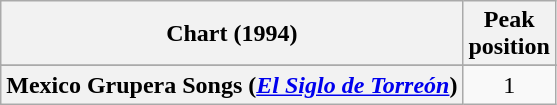<table class="wikitable plainrowheaders sortable" style="text-align:center;">
<tr>
<th scope="col">Chart (1994)</th>
<th scope="col">Peak<br>position</th>
</tr>
<tr>
</tr>
<tr>
<th scope=row>Mexico Grupera Songs (<em><a href='#'>El Siglo de Torreón</a></em>)</th>
<td style="text-align:center;">1</td>
</tr>
</table>
